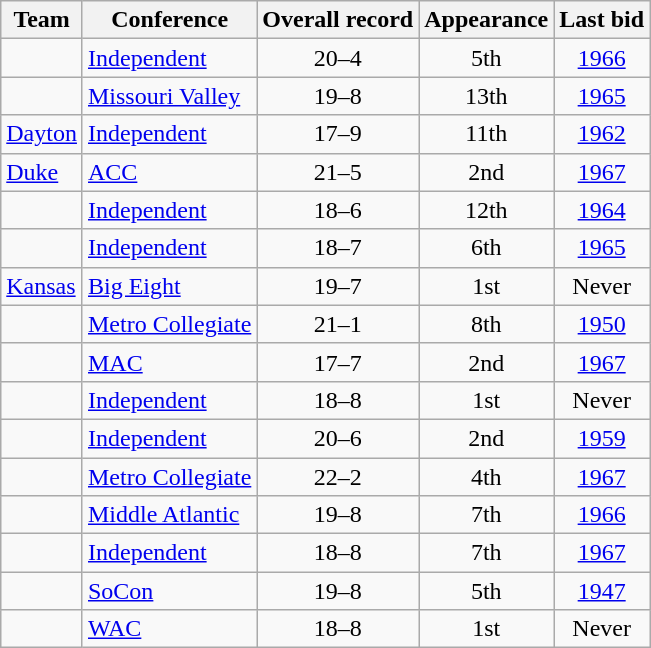<table class="wikitable sortable" style="text-align: center;">
<tr>
<th>Team</th>
<th>Conference</th>
<th data-sort-type="number">Overall record</th>
<th data-sort-type="number">Appearance</th>
<th>Last bid</th>
</tr>
<tr>
<td align=left></td>
<td align=left><a href='#'>Independent</a></td>
<td>20–4</td>
<td>5th</td>
<td><a href='#'>1966</a></td>
</tr>
<tr>
<td align=left></td>
<td align=left><a href='#'>Missouri Valley</a></td>
<td>19–8</td>
<td>13th</td>
<td><a href='#'>1965</a></td>
</tr>
<tr>
<td align=left><a href='#'>Dayton</a></td>
<td align=left><a href='#'>Independent</a></td>
<td>17–9</td>
<td>11th</td>
<td><a href='#'>1962</a></td>
</tr>
<tr>
<td align=left><a href='#'>Duke</a></td>
<td align=left><a href='#'>ACC</a></td>
<td>21–5</td>
<td>2nd</td>
<td><a href='#'>1967</a></td>
</tr>
<tr>
<td align=left></td>
<td align=left><a href='#'>Independent</a></td>
<td>18–6</td>
<td>12th</td>
<td><a href='#'>1964</a></td>
</tr>
<tr>
<td align=left></td>
<td align=left><a href='#'>Independent</a></td>
<td>18–7</td>
<td>6th</td>
<td><a href='#'>1965</a></td>
</tr>
<tr>
<td align=left><a href='#'>Kansas</a></td>
<td align=left><a href='#'>Big Eight</a></td>
<td>19–7</td>
<td>1st</td>
<td>Never</td>
</tr>
<tr>
<td align=left></td>
<td align=left><a href='#'>Metro Collegiate</a></td>
<td>21–1</td>
<td>8th</td>
<td><a href='#'>1950</a></td>
</tr>
<tr>
<td align=left></td>
<td align=left><a href='#'>MAC</a></td>
<td>17–7</td>
<td>2nd</td>
<td><a href='#'>1967</a></td>
</tr>
<tr>
<td align=left></td>
<td align=left><a href='#'>Independent</a></td>
<td>18–8</td>
<td>1st</td>
<td>Never</td>
</tr>
<tr>
<td align=left></td>
<td align=left><a href='#'>Independent</a></td>
<td>20–6</td>
<td>2nd</td>
<td><a href='#'>1959</a></td>
</tr>
<tr>
<td align=left></td>
<td align=left><a href='#'>Metro Collegiate</a></td>
<td>22–2</td>
<td>4th</td>
<td><a href='#'>1967</a></td>
</tr>
<tr>
<td align=left></td>
<td align=left><a href='#'>Middle Atlantic</a></td>
<td>19–8</td>
<td>7th</td>
<td><a href='#'>1966</a></td>
</tr>
<tr>
<td align=left></td>
<td align=left><a href='#'>Independent</a></td>
<td>18–8</td>
<td>7th</td>
<td><a href='#'>1967</a></td>
</tr>
<tr>
<td align=left></td>
<td align=left><a href='#'>SoCon</a></td>
<td>19–8</td>
<td>5th</td>
<td><a href='#'>1947</a></td>
</tr>
<tr>
<td align=left></td>
<td align=left><a href='#'>WAC</a></td>
<td>18–8</td>
<td>1st</td>
<td>Never</td>
</tr>
</table>
